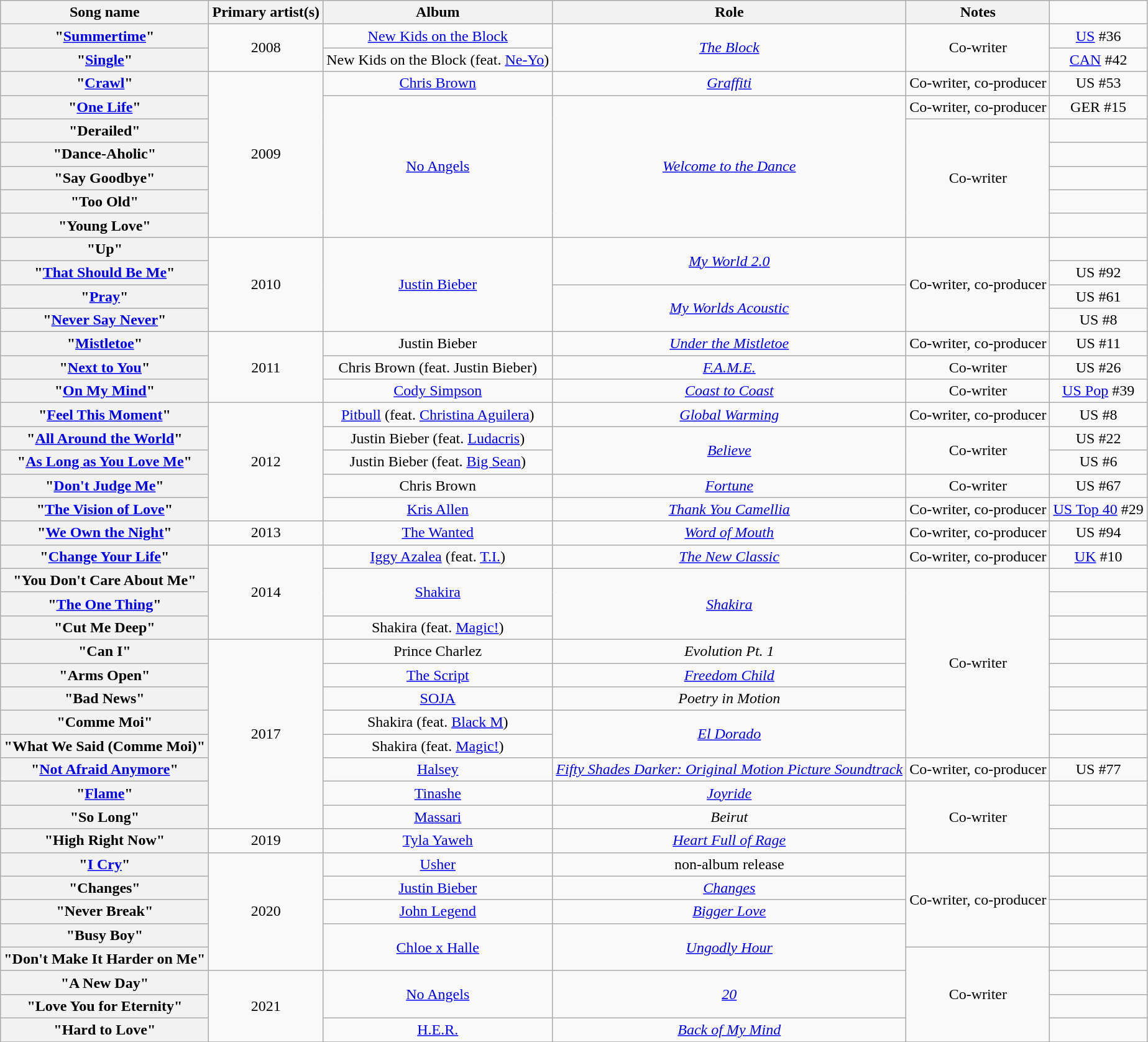<table class="wikitable plainrowheaders" style="text-align:center;">
<tr>
<th scope="col" rowspan="1">Song name<br></th>
<th scope="col" rowspan="1">Primary artist(s)</th>
<th scope="col" rowspan="1">Album</th>
<th scope="col" rowspan="1">Role</th>
<th scope="col" rowspan="1">Notes</th>
</tr>
<tr>
<th scope="row">"<a href='#'>Summertime</a>"</th>
<td rowspan="2">2008</td>
<td><a href='#'>New Kids on the Block</a></td>
<td rowspan="2"><em><a href='#'>The Block</a></em></td>
<td rowspan="2">Co-writer</td>
<td><a href='#'>US</a> #36</td>
</tr>
<tr>
<th scope="row">"<a href='#'>Single</a>"</th>
<td>New Kids on the Block (feat. <a href='#'>Ne-Yo</a>)</td>
<td><a href='#'>CAN</a> #42</td>
</tr>
<tr>
<th scope="row">"<a href='#'>Crawl</a>"</th>
<td rowspan="7">2009</td>
<td><a href='#'>Chris Brown</a></td>
<td><em><a href='#'>Graffiti</a></em></td>
<td>Co-writer, co-producer</td>
<td>US #53</td>
</tr>
<tr>
<th scope="row">"<a href='#'>One Life</a>"</th>
<td rowspan="6"><a href='#'>No Angels</a></td>
<td rowspan="6"><em><a href='#'>Welcome to the Dance</a></em></td>
<td>Co-writer, co-producer</td>
<td>GER #15</td>
</tr>
<tr>
<th scope="row">"Derailed"</th>
<td rowspan="5">Co-writer</td>
<td></td>
</tr>
<tr>
<th scope="row">"Dance-Aholic"</th>
<td></td>
</tr>
<tr>
<th scope="row">"Say Goodbye"</th>
<td></td>
</tr>
<tr>
<th scope="row">"Too Old"</th>
<td></td>
</tr>
<tr>
<th scope="row">"Young Love"</th>
<td></td>
</tr>
<tr>
<th scope="row">"Up"</th>
<td rowspan="4">2010</td>
<td rowspan="4"><a href='#'>Justin Bieber</a></td>
<td rowspan="2"><em><a href='#'>My World 2.0</a></em></td>
<td rowspan="4">Co-writer, co-producer</td>
<td></td>
</tr>
<tr>
<th scope="row">"<a href='#'>That Should Be Me</a>"</th>
<td>US #92</td>
</tr>
<tr>
<th scope="row">"<a href='#'>Pray</a>"</th>
<td rowspan="2"><em><a href='#'>My Worlds Acoustic</a></em></td>
<td>US #61</td>
</tr>
<tr>
<th scope="row">"<a href='#'>Never Say Never</a>"</th>
<td>US #8</td>
</tr>
<tr>
<th scope="row">"<a href='#'>Mistletoe</a>"</th>
<td rowspan="3">2011</td>
<td>Justin Bieber</td>
<td><em><a href='#'>Under the Mistletoe</a></em></td>
<td>Co-writer, co-producer</td>
<td>US #11</td>
</tr>
<tr>
<th scope="row">"<a href='#'>Next to You</a>"</th>
<td>Chris Brown (feat. Justin Bieber)</td>
<td><em><a href='#'>F.A.M.E.</a></em></td>
<td>Co-writer</td>
<td>US #26</td>
</tr>
<tr>
<th scope="row">"<a href='#'>On My Mind</a>"</th>
<td><a href='#'>Cody Simpson</a></td>
<td><em><a href='#'>Coast to Coast</a></em></td>
<td>Co-writer</td>
<td><a href='#'>US Pop</a> #39</td>
</tr>
<tr>
<th scope="row">"<a href='#'>Feel This Moment</a>"</th>
<td rowspan="5">2012</td>
<td><a href='#'>Pitbull</a> (feat. <a href='#'>Christina Aguilera</a>)</td>
<td><em><a href='#'>Global Warming</a></em></td>
<td>Co-writer, co-producer</td>
<td>US #8</td>
</tr>
<tr>
<th scope="row">"<a href='#'>All Around the World</a>"</th>
<td>Justin Bieber (feat. <a href='#'>Ludacris</a>)</td>
<td rowspan="2"><em><a href='#'>Believe</a></em></td>
<td rowspan="2">Co-writer</td>
<td>US #22</td>
</tr>
<tr>
<th scope="row">"<a href='#'>As Long as You Love Me</a>"</th>
<td>Justin Bieber (feat. <a href='#'>Big Sean</a>)</td>
<td>US #6</td>
</tr>
<tr>
<th scope="row">"<a href='#'>Don't Judge Me</a>"</th>
<td>Chris Brown</td>
<td><em><a href='#'>Fortune</a></em></td>
<td>Co-writer</td>
<td>US #67</td>
</tr>
<tr>
<th scope="row">"<a href='#'>The Vision of Love</a>"</th>
<td><a href='#'>Kris Allen</a></td>
<td><em><a href='#'>Thank You Camellia</a></em></td>
<td>Co-writer, co-producer</td>
<td><a href='#'>US Top 40</a> #29</td>
</tr>
<tr>
<th scope="row">"<a href='#'>We Own the Night</a>"</th>
<td>2013</td>
<td><a href='#'>The Wanted</a></td>
<td><em><a href='#'>Word of Mouth</a></em></td>
<td>Co-writer, co-producer</td>
<td>US #94</td>
</tr>
<tr>
<th scope="row">"<a href='#'>Change Your Life</a>"</th>
<td rowspan="4">2014</td>
<td><a href='#'>Iggy Azalea</a> (feat. <a href='#'>T.I.</a>)</td>
<td><em><a href='#'>The New Classic</a></em></td>
<td>Co-writer, co-producer</td>
<td><a href='#'>UK</a> #10</td>
</tr>
<tr>
<th scope="row">"You Don't Care About Me"</th>
<td rowspan="2"><a href='#'>Shakira</a></td>
<td rowspan="3"><em><a href='#'>Shakira</a></em></td>
<td rowspan="8">Co-writer</td>
<td></td>
</tr>
<tr>
<th scope="row">"<a href='#'>The One Thing</a>"</th>
<td></td>
</tr>
<tr>
<th scope="row">"Cut Me Deep"</th>
<td>Shakira (feat. <a href='#'>Magic!</a>)</td>
<td></td>
</tr>
<tr>
<th scope="row">"Can I"</th>
<td rowspan="8">2017</td>
<td>Prince Charlez</td>
<td><em>Evolution Pt. 1</em></td>
<td></td>
</tr>
<tr>
<th scope="row">"Arms Open"</th>
<td><a href='#'>The Script</a></td>
<td><em><a href='#'>Freedom Child</a></em></td>
<td></td>
</tr>
<tr>
<th scope="row">"Bad News"</th>
<td><a href='#'>SOJA</a></td>
<td><em>Poetry in Motion</em></td>
<td></td>
</tr>
<tr>
<th scope="row">"Comme Moi"</th>
<td>Shakira (feat. <a href='#'>Black M</a>)</td>
<td rowspan="2"><em><a href='#'>El Dorado</a></em></td>
<td></td>
</tr>
<tr>
<th scope="row">"What We Said (Comme Moi)"</th>
<td>Shakira (feat. <a href='#'>Magic!</a>)</td>
<td></td>
</tr>
<tr>
<th scope="row">"<a href='#'>Not Afraid Anymore</a>"</th>
<td><a href='#'>Halsey</a></td>
<td><em><a href='#'>Fifty Shades Darker: Original Motion Picture Soundtrack</a></em></td>
<td>Co-writer, co-producer</td>
<td>US #77</td>
</tr>
<tr>
<th scope="row">"<a href='#'>Flame</a>"</th>
<td><a href='#'>Tinashe</a></td>
<td><em><a href='#'>Joyride</a></em></td>
<td rowspan="3">Co-writer</td>
<td></td>
</tr>
<tr>
<th scope="row">"So Long"</th>
<td><a href='#'>Massari</a></td>
<td><em>Beirut</em></td>
<td></td>
</tr>
<tr>
<th scope="row">"High Right Now"</th>
<td rowspan="1">2019</td>
<td><a href='#'>Tyla Yaweh</a></td>
<td><em><a href='#'>Heart Full of Rage</a></em></td>
<td></td>
</tr>
<tr>
<th scope="row">"<a href='#'>I Cry</a>"</th>
<td rowspan="5">2020</td>
<td rowspan="1"><a href='#'>Usher</a></td>
<td rowspan="1">non-album release</td>
<td rowspan="4">Co-writer, co-producer</td>
<td></td>
</tr>
<tr>
<th scope="row">"Changes"</th>
<td rowspan="1"><a href='#'>Justin Bieber</a></td>
<td rowspan="1"><em><a href='#'>Changes</a></em></td>
<td></td>
</tr>
<tr>
<th scope="row">"Never Break"</th>
<td rowspan="1"><a href='#'>John Legend</a></td>
<td rowspan="1"><em><a href='#'>Bigger Love</a></em></td>
<td></td>
</tr>
<tr>
<th scope="row">"Busy Boy"</th>
<td rowspan="2"><a href='#'>Chloe x Halle</a></td>
<td rowspan="2"><em><a href='#'>Ungodly Hour</a></em></td>
<td></td>
</tr>
<tr>
<th scope="row">"Don't Make It Harder on Me"</th>
<td rowspan="4">Co-writer</td>
<td></td>
</tr>
<tr>
<th scope="row">"A New Day"</th>
<td rowspan="3">2021</td>
<td rowspan="2"><a href='#'>No Angels</a></td>
<td rowspan="2"><em><a href='#'>20</a></em></td>
<td></td>
</tr>
<tr>
<th scope="row">"Love You for Eternity"</th>
<td></td>
</tr>
<tr>
<th scope="row">"Hard to Love"</th>
<td rowspan="1"><a href='#'>H.E.R.</a></td>
<td rowspan="1"><em><a href='#'>Back of My Mind</a></em></td>
<td></td>
</tr>
<tr>
</tr>
</table>
